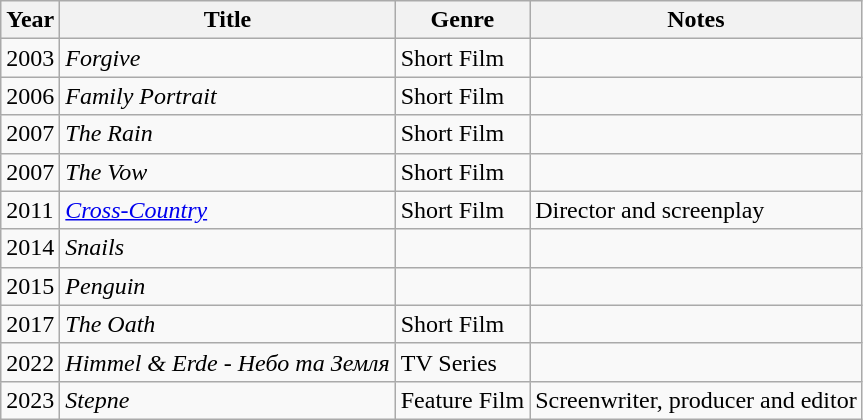<table class="wikitable">
<tr>
<th><strong>Year</strong></th>
<th>Title</th>
<th>Genre</th>
<th>Notes</th>
</tr>
<tr>
<td>2003</td>
<td><em>Forgive</em></td>
<td>Short Film</td>
<td></td>
</tr>
<tr>
<td>2006</td>
<td><em>Family Portrait</em></td>
<td>Short Film</td>
<td></td>
</tr>
<tr>
<td>2007</td>
<td><em>The Rain</em></td>
<td>Short Film</td>
<td></td>
</tr>
<tr>
<td>2007</td>
<td><em>The Vow</em></td>
<td>Short Film</td>
<td></td>
</tr>
<tr>
<td>2011</td>
<td><em><a href='#'>Cross-Country</a></em></td>
<td>Short Film</td>
<td>Director and screenplay</td>
</tr>
<tr>
<td>2014</td>
<td><em>Snails</em></td>
<td></td>
<td></td>
</tr>
<tr>
<td>2015</td>
<td><em>Penguin</em></td>
<td></td>
<td></td>
</tr>
<tr>
<td>2017</td>
<td><em>The Oath</em></td>
<td>Short Film</td>
<td></td>
</tr>
<tr>
<td>2022</td>
<td><em>Himmel & Erde - Небо та Земля</em></td>
<td>TV Series</td>
<td></td>
</tr>
<tr>
<td>2023</td>
<td><em>Stepne</em></td>
<td>Feature Film</td>
<td>Screenwriter, producer and editor</td>
</tr>
</table>
